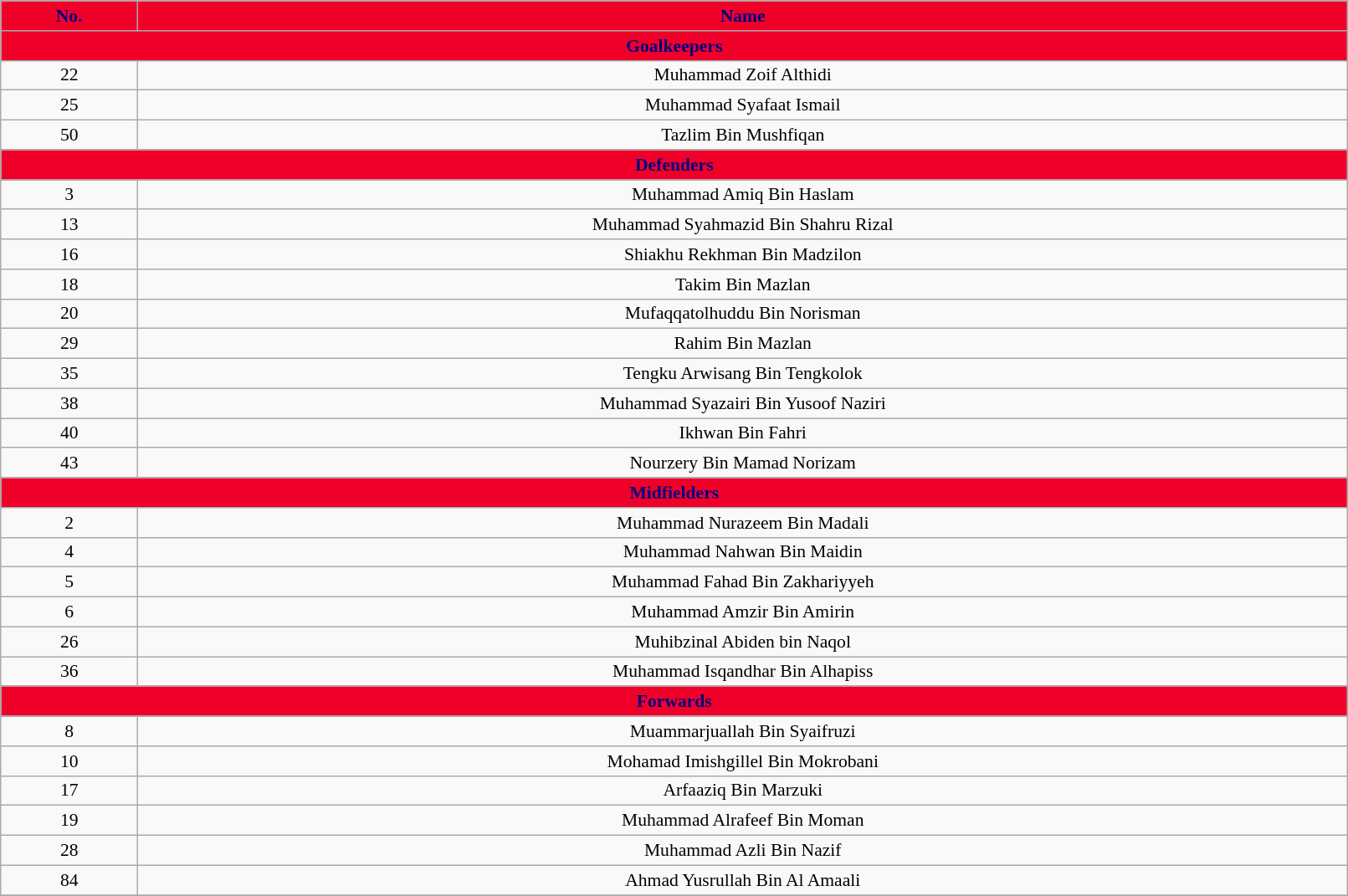<table class="wikitable sortable" style="text-align:center; font-size:90%; width:85%;">
<tr>
<th style="background:#EF0029; color:#000080; text-align:center;">No.</th>
<th style="background:#EF0029; color:#000080; text-align:center;">Name</th>
</tr>
<tr>
<th colspan="9" style="background:#EF0029; color:#000080; text-align:center;">Goalkeepers</th>
</tr>
<tr>
<td>22</td>
<td>Muhammad Zoif Althidi</td>
</tr>
<tr>
<td>25</td>
<td>Muhammad Syafaat Ismail</td>
</tr>
<tr>
<td>50</td>
<td>Tazlim Bin Mushfiqan</td>
</tr>
<tr>
<th colspan="9" style="background:#EF0029; color:#000080; text-align:center;">Defenders</th>
</tr>
<tr>
<td>3</td>
<td>Muhammad Amiq Bin Haslam</td>
</tr>
<tr>
<td>13</td>
<td>Muhammad Syahmazid Bin Shahru Rizal</td>
</tr>
<tr>
<td>16</td>
<td>Shiakhu Rekhman Bin Madzilon</td>
</tr>
<tr>
<td>18</td>
<td>Takim Bin Mazlan</td>
</tr>
<tr>
<td>20</td>
<td>Mufaqqatolhuddu Bin Norisman</td>
</tr>
<tr>
<td>29</td>
<td>Rahim Bin Mazlan</td>
</tr>
<tr>
<td>35</td>
<td>Tengku Arwisang Bin Tengkolok</td>
</tr>
<tr>
<td>38</td>
<td>Muhammad Syazairi Bin Yusoof Naziri</td>
</tr>
<tr>
<td>40</td>
<td>Ikhwan Bin Fahri</td>
</tr>
<tr>
<td>43</td>
<td>Nourzery Bin Mamad Norizam</td>
</tr>
<tr>
<th colspan="9" style="background:#EF0029; color:#000080; text-align:center;">Midfielders</th>
</tr>
<tr>
<td>2</td>
<td>Muhammad Nurazeem Bin Madali</td>
</tr>
<tr>
<td>4</td>
<td>Muhammad Nahwan Bin Maidin</td>
</tr>
<tr>
<td>5</td>
<td>Muhammad Fahad Bin Zakhariyyeh</td>
</tr>
<tr>
<td>6</td>
<td>Muhammad Amzir Bin Amirin</td>
</tr>
<tr>
<td>26</td>
<td>Muhibzinal Abiden bin Naqol</td>
</tr>
<tr>
<td>36</td>
<td>Muhammad Isqandhar Bin Alhapiss</td>
</tr>
<tr>
<th colspan="9" style="background:#EF0029; color:#000080; text-align:center;">Forwards</th>
</tr>
<tr>
<td>8</td>
<td>Muammarjuallah Bin Syaifruzi</td>
</tr>
<tr>
<td>10</td>
<td>Mohamad Imishgillel Bin Mokrobani</td>
</tr>
<tr>
<td>17</td>
<td>Arfaaziq Bin Marzuki</td>
</tr>
<tr>
<td>19</td>
<td>Muhammad Alrafeef Bin Moman</td>
</tr>
<tr>
<td>28</td>
<td>Muhammad Azli Bin Nazif</td>
</tr>
<tr>
<td>84</td>
<td>Ahmad Yusrullah Bin Al Amaali</td>
</tr>
<tr>
</tr>
</table>
